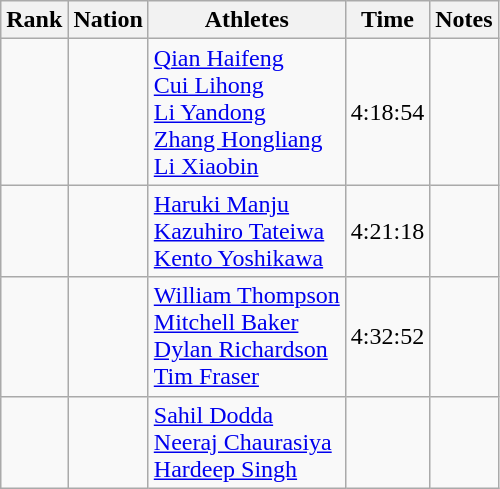<table class="wikitable sortable" style="text-align:center">
<tr>
<th>Rank</th>
<th>Nation</th>
<th>Athletes</th>
<th>Time</th>
<th>Notes</th>
</tr>
<tr>
<td></td>
<td align=left></td>
<td align=left><a href='#'>Qian Haifeng</a><br><a href='#'>Cui Lihong</a><br><a href='#'>Li Yandong</a><br><a href='#'>Zhang Hongliang</a><br><a href='#'>Li Xiaobin</a></td>
<td>4:18:54</td>
<td></td>
</tr>
<tr>
<td></td>
<td align=left></td>
<td align=left><a href='#'>Haruki Manju</a><br><a href='#'>Kazuhiro Tateiwa</a><br><a href='#'>Kento Yoshikawa</a></td>
<td>4:21:18</td>
<td></td>
</tr>
<tr>
<td></td>
<td align=left></td>
<td align=left><a href='#'>William Thompson</a><br><a href='#'>Mitchell Baker</a><br><a href='#'>Dylan Richardson</a><br><a href='#'>Tim Fraser</a></td>
<td>4:32:52</td>
<td></td>
</tr>
<tr>
<td></td>
<td align=left></td>
<td align=left><a href='#'>Sahil Dodda</a><br><a href='#'>Neeraj Chaurasiya</a><br><a href='#'>Hardeep Singh</a></td>
<td></td>
<td></td>
</tr>
</table>
